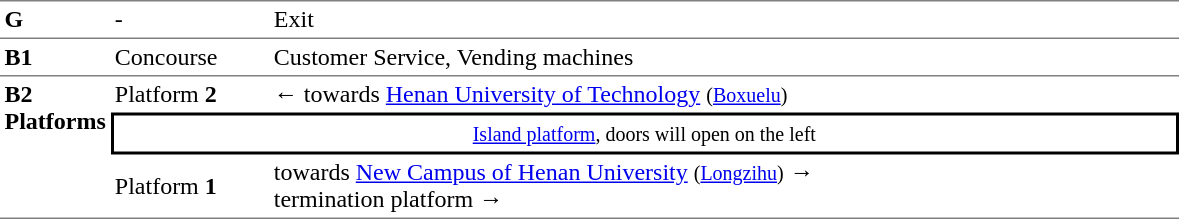<table table border=0 cellspacing=0 cellpadding=3>
<tr>
<td style="border-top:solid 1px gray;" width=50 valign=top><strong>G</strong></td>
<td style="border-top:solid 1px gray;" width=100 valign=top>-</td>
<td style="border-top:solid 1px gray;" width=600 valign=top>Exit</td>
</tr>
<tr>
<td style="border-bottom:solid 1px gray; border-top:solid 1px gray;" valign=top width=50><strong>B1</strong></td>
<td style="border-bottom:solid 1px gray; border-top:solid 1px gray;" valign=top width=100>Concourse<br></td>
<td style="border-bottom:solid 1px gray; border-top:solid 1px gray;" valign=top width=390>Customer Service, Vending machines</td>
</tr>
<tr>
<td style="border-bottom:solid 1px gray;" rowspan="3" valign=top><strong>B2<br>Platforms</strong></td>
<td>Platform <span> <strong>2</strong></span></td>
<td>←  towards <a href='#'>Henan University of Technology</a> <small>(<a href='#'>Boxuelu</a>)</small></td>
</tr>
<tr>
<td style="border-right:solid 2px black;border-left:solid 2px black;border-top:solid 2px black;border-bottom:solid 2px black;text-align:center;" colspan=2><small><a href='#'>Island platform</a>, doors will open on the left</small></td>
</tr>
<tr>
<td style="border-bottom:solid 1px gray;">Platform <span> <strong>1</strong></span></td>
<td style="border-bottom:solid 1px gray;">  towards <a href='#'>New Campus of Henan University</a> <small>(<a href='#'>Longzihu</a>)</small> →<br>  termination platform →</td>
</tr>
</table>
